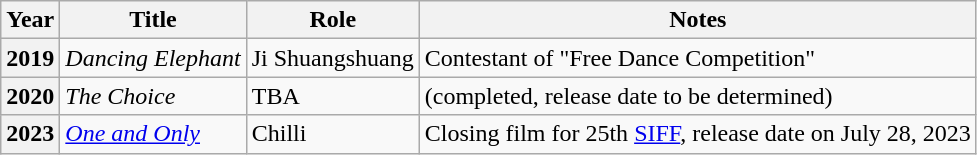<table class="wikitable plainrowheaders">
<tr>
<th scope="col">Year</th>
<th scope="col">Title</th>
<th scope="col">Role</th>
<th scope="col">Notes</th>
</tr>
<tr>
<th scope="row">2019</th>
<td><em>Dancing Elephant</em></td>
<td>Ji Shuangshuang</td>
<td>Contestant of "Free Dance Competition"</td>
</tr>
<tr>
<th scope="row">2020</th>
<td><em>The Choice</em></td>
<td>TBA</td>
<td>(completed, release date to be determined)</td>
</tr>
<tr>
<th scope="row">2023</th>
<td><em><a href='#'>One and Only</a></em></td>
<td>Chilli</td>
<td>Closing film for 25th <a href='#'>SIFF</a>, release date on July 28, 2023</td>
</tr>
</table>
